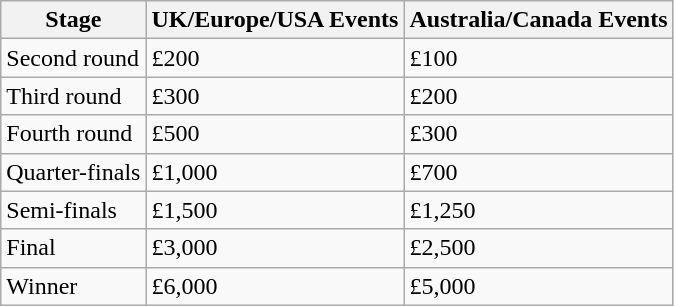<table class="wikitable">
<tr>
<th>Stage</th>
<th>UK/Europe/USA Events</th>
<th>Australia/Canada Events</th>
</tr>
<tr>
<td>Second round</td>
<td>£200</td>
<td>£100</td>
</tr>
<tr>
<td>Third round</td>
<td>£300</td>
<td>£200</td>
</tr>
<tr>
<td>Fourth round</td>
<td>£500</td>
<td>£300</td>
</tr>
<tr>
<td>Quarter-finals</td>
<td>£1,000</td>
<td>£700</td>
</tr>
<tr>
<td>Semi-finals</td>
<td>£1,500</td>
<td>£1,250</td>
</tr>
<tr>
<td>Final</td>
<td>£3,000</td>
<td>£2,500</td>
</tr>
<tr>
<td>Winner</td>
<td>£6,000</td>
<td>£5,000</td>
</tr>
</table>
